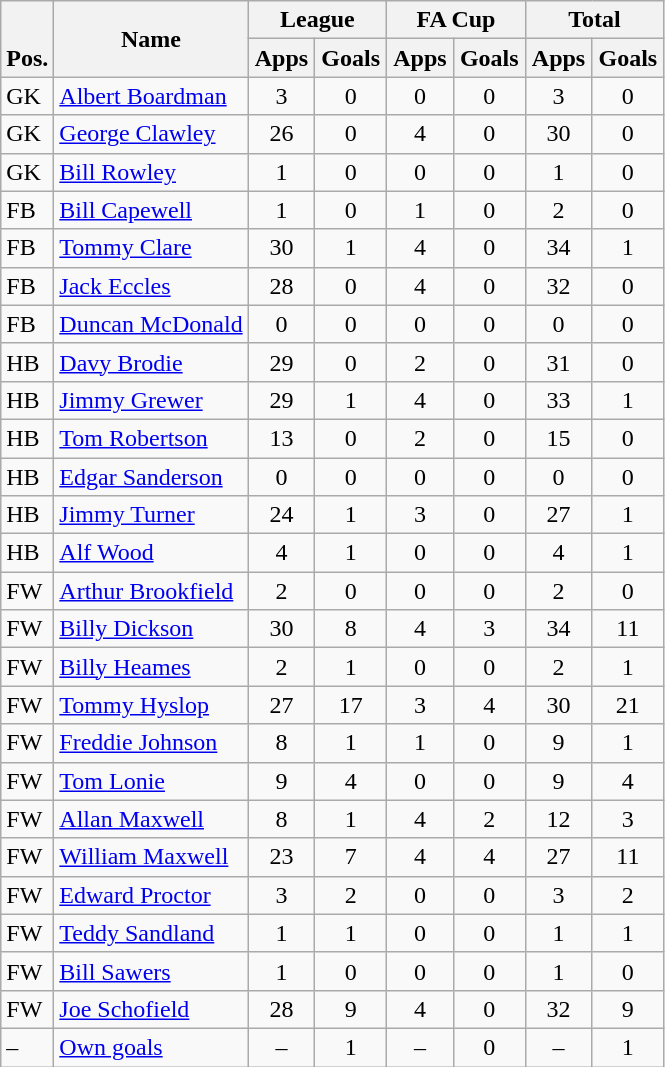<table class="wikitable" style="text-align:center">
<tr>
<th rowspan="2" valign="bottom">Pos.</th>
<th rowspan="2">Name</th>
<th colspan="2" width="85">League</th>
<th colspan="2" width="85">FA Cup</th>
<th colspan="2" width="85">Total</th>
</tr>
<tr>
<th>Apps</th>
<th>Goals</th>
<th>Apps</th>
<th>Goals</th>
<th>Apps</th>
<th>Goals</th>
</tr>
<tr>
<td align="left">GK</td>
<td align="left"> <a href='#'>Albert Boardman</a></td>
<td>3</td>
<td>0</td>
<td>0</td>
<td>0</td>
<td>3</td>
<td>0</td>
</tr>
<tr>
<td align="left">GK</td>
<td align="left"> <a href='#'>George Clawley</a></td>
<td>26</td>
<td>0</td>
<td>4</td>
<td>0</td>
<td>30</td>
<td>0</td>
</tr>
<tr>
<td align="left">GK</td>
<td align="left"> <a href='#'>Bill Rowley</a></td>
<td>1</td>
<td>0</td>
<td>0</td>
<td>0</td>
<td>1</td>
<td>0</td>
</tr>
<tr>
<td align="left">FB</td>
<td align="left"> <a href='#'>Bill Capewell</a></td>
<td>1</td>
<td>0</td>
<td>1</td>
<td>0</td>
<td>2</td>
<td>0</td>
</tr>
<tr>
<td align="left">FB</td>
<td align="left"> <a href='#'>Tommy Clare</a></td>
<td>30</td>
<td>1</td>
<td>4</td>
<td>0</td>
<td>34</td>
<td>1</td>
</tr>
<tr>
<td align="left">FB</td>
<td align="left"> <a href='#'>Jack Eccles</a></td>
<td>28</td>
<td>0</td>
<td>4</td>
<td>0</td>
<td>32</td>
<td>0</td>
</tr>
<tr>
<td align="left">FB</td>
<td align="left"> <a href='#'>Duncan McDonald</a></td>
<td>0</td>
<td>0</td>
<td>0</td>
<td>0</td>
<td>0</td>
<td>0</td>
</tr>
<tr>
<td align="left">HB</td>
<td align="left"> <a href='#'>Davy Brodie</a></td>
<td>29</td>
<td>0</td>
<td>2</td>
<td>0</td>
<td>31</td>
<td>0</td>
</tr>
<tr>
<td align="left">HB</td>
<td align="left"> <a href='#'>Jimmy Grewer</a></td>
<td>29</td>
<td>1</td>
<td>4</td>
<td>0</td>
<td>33</td>
<td>1</td>
</tr>
<tr>
<td align="left">HB</td>
<td align="left"> <a href='#'>Tom Robertson</a></td>
<td>13</td>
<td>0</td>
<td>2</td>
<td>0</td>
<td>15</td>
<td>0</td>
</tr>
<tr>
<td align="left">HB</td>
<td align="left"> <a href='#'>Edgar Sanderson</a></td>
<td>0</td>
<td>0</td>
<td>0</td>
<td>0</td>
<td>0</td>
<td>0</td>
</tr>
<tr>
<td align="left">HB</td>
<td align="left"> <a href='#'>Jimmy Turner</a></td>
<td>24</td>
<td>1</td>
<td>3</td>
<td>0</td>
<td>27</td>
<td>1</td>
</tr>
<tr>
<td align="left">HB</td>
<td align="left"> <a href='#'>Alf Wood</a></td>
<td>4</td>
<td>1</td>
<td>0</td>
<td>0</td>
<td>4</td>
<td>1</td>
</tr>
<tr>
<td align="left">FW</td>
<td align="left"> <a href='#'>Arthur Brookfield</a></td>
<td>2</td>
<td>0</td>
<td>0</td>
<td>0</td>
<td>2</td>
<td>0</td>
</tr>
<tr>
<td align="left">FW</td>
<td align="left"> <a href='#'>Billy Dickson</a></td>
<td>30</td>
<td>8</td>
<td>4</td>
<td>3</td>
<td>34</td>
<td>11</td>
</tr>
<tr>
<td align="left">FW</td>
<td align="left"> <a href='#'>Billy Heames</a></td>
<td>2</td>
<td>1</td>
<td>0</td>
<td>0</td>
<td>2</td>
<td>1</td>
</tr>
<tr>
<td align="left">FW</td>
<td align="left"> <a href='#'>Tommy Hyslop</a></td>
<td>27</td>
<td>17</td>
<td>3</td>
<td>4</td>
<td>30</td>
<td>21</td>
</tr>
<tr>
<td align="left">FW</td>
<td align="left"> <a href='#'>Freddie Johnson</a></td>
<td>8</td>
<td>1</td>
<td>1</td>
<td>0</td>
<td>9</td>
<td>1</td>
</tr>
<tr>
<td align="left">FW</td>
<td align="left"> <a href='#'>Tom Lonie</a></td>
<td>9</td>
<td>4</td>
<td>0</td>
<td>0</td>
<td>9</td>
<td>4</td>
</tr>
<tr>
<td align="left">FW</td>
<td align="left"> <a href='#'>Allan Maxwell</a></td>
<td>8</td>
<td>1</td>
<td>4</td>
<td>2</td>
<td>12</td>
<td>3</td>
</tr>
<tr>
<td align="left">FW</td>
<td align="left"> <a href='#'>William Maxwell</a></td>
<td>23</td>
<td>7</td>
<td>4</td>
<td>4</td>
<td>27</td>
<td>11</td>
</tr>
<tr>
<td align="left">FW</td>
<td align="left"> <a href='#'>Edward Proctor</a></td>
<td>3</td>
<td>2</td>
<td>0</td>
<td>0</td>
<td>3</td>
<td>2</td>
</tr>
<tr>
<td align="left">FW</td>
<td align="left"> <a href='#'>Teddy Sandland</a></td>
<td>1</td>
<td>1</td>
<td>0</td>
<td>0</td>
<td>1</td>
<td>1</td>
</tr>
<tr>
<td align="left">FW</td>
<td align="left"> <a href='#'>Bill Sawers</a></td>
<td>1</td>
<td>0</td>
<td>0</td>
<td>0</td>
<td>1</td>
<td>0</td>
</tr>
<tr>
<td align="left">FW</td>
<td align="left"> <a href='#'>Joe Schofield</a></td>
<td>28</td>
<td>9</td>
<td>4</td>
<td>0</td>
<td>32</td>
<td>9</td>
</tr>
<tr>
<td align="left">–</td>
<td align="left"><a href='#'>Own goals</a></td>
<td>–</td>
<td>1</td>
<td>–</td>
<td>0</td>
<td>–</td>
<td>1</td>
</tr>
</table>
